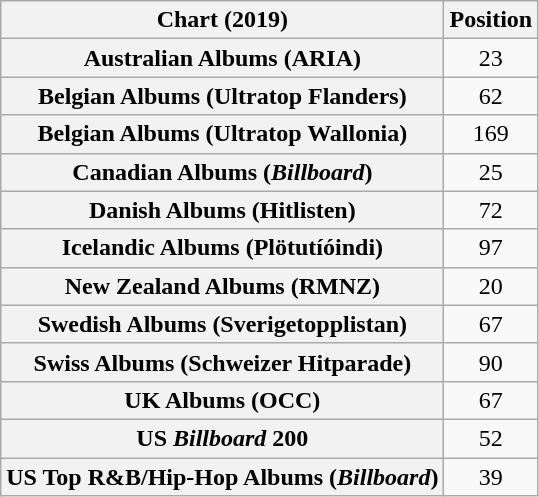<table class="wikitable sortable plainrowheaders" style="text-align:center">
<tr>
<th scope="col">Chart (2019)</th>
<th scope="col">Position</th>
</tr>
<tr>
<th scope="row">Australian Albums (ARIA)</th>
<td>23</td>
</tr>
<tr>
<th scope="row">Belgian Albums (Ultratop Flanders)</th>
<td>62</td>
</tr>
<tr>
<th scope="row">Belgian Albums (Ultratop Wallonia)</th>
<td>169</td>
</tr>
<tr>
<th scope="row">Canadian Albums (<em>Billboard</em>)</th>
<td>25</td>
</tr>
<tr>
<th scope="row">Danish Albums (Hitlisten)</th>
<td>72</td>
</tr>
<tr>
<th scope="row">Icelandic Albums (Plötutíóindi)</th>
<td>97</td>
</tr>
<tr>
<th scope="row">New Zealand Albums (RMNZ)</th>
<td>20</td>
</tr>
<tr>
<th scope="row">Swedish Albums (Sverigetopplistan)</th>
<td>67</td>
</tr>
<tr>
<th scope="row">Swiss Albums (Schweizer Hitparade)</th>
<td>90</td>
</tr>
<tr>
<th scope="row">UK Albums (OCC)</th>
<td>67</td>
</tr>
<tr>
<th scope="row">US <em>Billboard</em> 200</th>
<td>52</td>
</tr>
<tr>
<th scope="row">US Top R&B/Hip-Hop Albums (<em>Billboard</em>)</th>
<td>39</td>
</tr>
</table>
